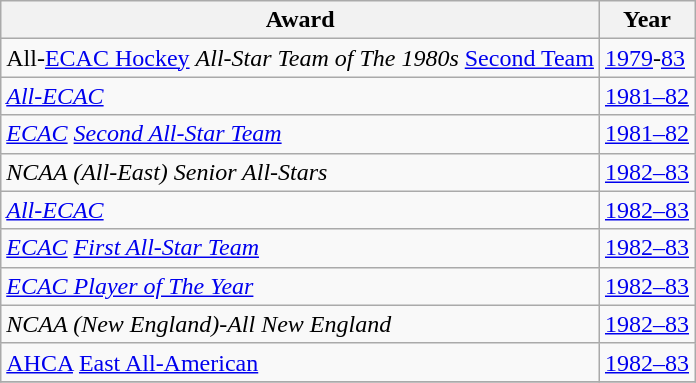<table class="wikitable">
<tr>
<th>Award</th>
<th>Year</th>
</tr>
<tr>
<td>All-<a href='#'>ECAC Hockey</a> <em>All-Star Team of The 1980s</em> <a href='#'>Second Team</a></td>
<td><a href='#'>1979</a>-<a href='#'>83</a></td>
</tr>
<tr>
<td><em><a href='#'>All-ECAC</a></em></td>
<td><a href='#'>1981–82</a></td>
</tr>
<tr>
<td><em><a href='#'>ECAC</a> <a href='#'>Second All-Star Team</a></em></td>
<td><a href='#'>1981–82</a></td>
</tr>
<tr>
<td><em>NCAA (All-East) Senior All-Stars</em></td>
<td><a href='#'>1982–83</a></td>
</tr>
<tr>
<td><em><a href='#'>All-ECAC</a></em></td>
<td><a href='#'>1982–83</a></td>
</tr>
<tr>
<td><em><a href='#'>ECAC</a> <a href='#'>First All-Star Team</a></em></td>
<td><a href='#'>1982–83</a></td>
</tr>
<tr>
<td><em><a href='#'>ECAC Player of The Year</a></em></td>
<td><a href='#'>1982–83</a></td>
</tr>
<tr>
<td><em>NCAA (New England)-All New England</em></td>
<td><a href='#'>1982–83</a></td>
</tr>
<tr>
<td><a href='#'>AHCA</a> <a href='#'>East All-American</a></td>
<td><a href='#'>1982–83</a></td>
</tr>
<tr>
</tr>
</table>
